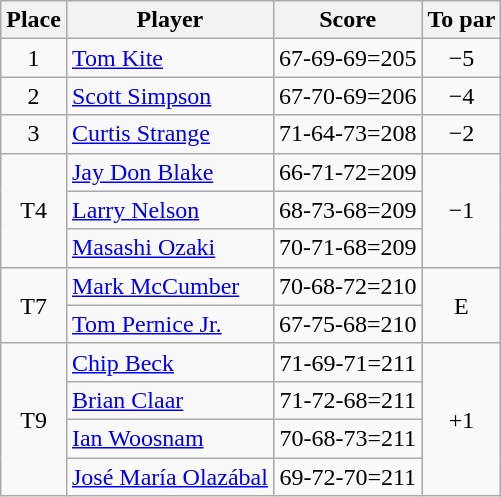<table class="wikitable">
<tr>
<th>Place</th>
<th>Player</th>
<th>Score</th>
<th>To par</th>
</tr>
<tr>
<td align=center>1</td>
<td> <a href='#'>Tom Kite</a></td>
<td align=center>67-69-69=205</td>
<td align=center>−5</td>
</tr>
<tr>
<td align=center>2</td>
<td> <a href='#'>Scott Simpson</a></td>
<td align=center>67-70-69=206</td>
<td align=center>−4</td>
</tr>
<tr>
<td align=center>3</td>
<td> <a href='#'>Curtis Strange</a></td>
<td align=center>71-64-73=208</td>
<td align=center>−2</td>
</tr>
<tr>
<td rowspan="3" align=center>T4</td>
<td> <a href='#'>Jay Don Blake</a></td>
<td align=center>66-71-72=209</td>
<td rowspan="3" align=center>−1</td>
</tr>
<tr>
<td> <a href='#'>Larry Nelson</a></td>
<td align=center>68-73-68=209</td>
</tr>
<tr>
<td> <a href='#'>Masashi Ozaki</a></td>
<td align=center>70-71-68=209</td>
</tr>
<tr>
<td rowspan="2" align=center>T7</td>
<td> <a href='#'>Mark McCumber</a></td>
<td align=center>70-68-72=210</td>
<td rowspan="2" align=center>E</td>
</tr>
<tr>
<td> <a href='#'>Tom Pernice Jr.</a></td>
<td align=center>67-75-68=210</td>
</tr>
<tr>
<td rowspan="4" align=center>T9</td>
<td> <a href='#'>Chip Beck</a></td>
<td align=center>71-69-71=211</td>
<td rowspan="4" align=center>+1</td>
</tr>
<tr>
<td> <a href='#'>Brian Claar</a></td>
<td align=center>71-72-68=211</td>
</tr>
<tr>
<td> <a href='#'>Ian Woosnam</a></td>
<td align=center>70-68-73=211</td>
</tr>
<tr>
<td> <a href='#'>José María Olazábal</a></td>
<td align=center>69-72-70=211</td>
</tr>
</table>
